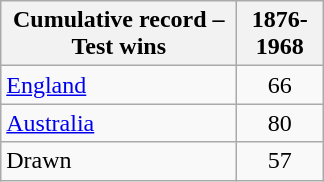<table class="wikitable" style="text-align:center;">
<tr>
<th width="150">Cumulative record – Test wins</th>
<th width="50">1876-1968</th>
</tr>
<tr>
<td style="text-align:left;"><a href='#'>England</a></td>
<td>66</td>
</tr>
<tr>
<td style="text-align:left;"><a href='#'>Australia</a></td>
<td>80</td>
</tr>
<tr>
<td style="text-align:left;">Drawn</td>
<td>57</td>
</tr>
</table>
